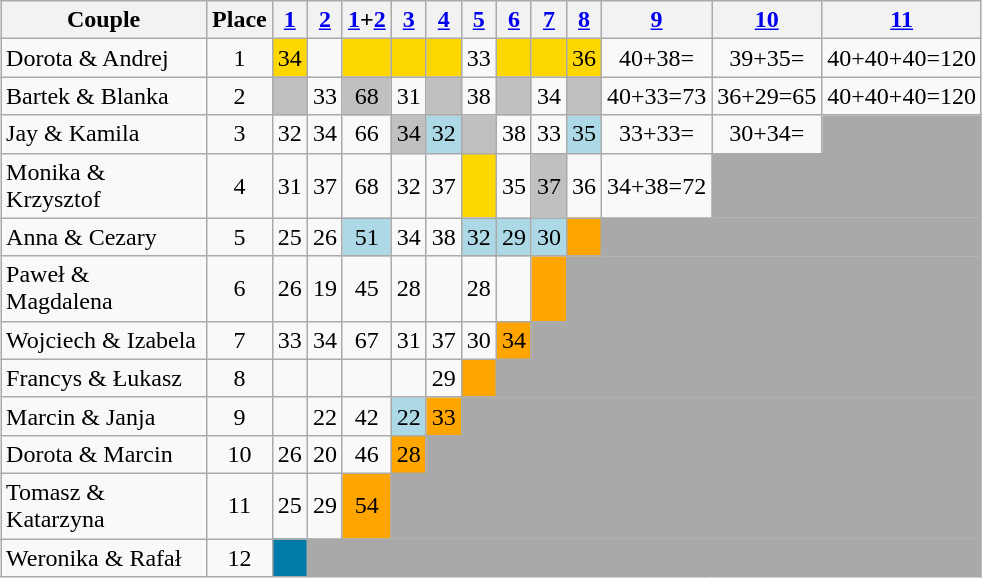<table class="wikitable sortable" style="margin:auto;text-align:center;">
<tr>
<th width="130">Couple</th>
<th>Place</th>
<th><a href='#'>1</a></th>
<th><a href='#'>2</a></th>
<th><a href='#'>1</a>+<a href='#'>2</a></th>
<th><a href='#'>3</a></th>
<th><a href='#'>4</a></th>
<th><a href='#'>5</a></th>
<th><a href='#'>6</a></th>
<th><a href='#'>7</a></th>
<th><a href='#'>8</a></th>
<th><a href='#'>9</a></th>
<th><a href='#'>10</a></th>
<th><a href='#'>11</a></th>
</tr>
<tr>
<td style="text-align:left;">Dorota & Andrej</td>
<td>1</td>
<td bgcolor="gold">34</td>
<td></td>
<td bgcolor="gold"></td>
<td bgcolor="gold"></td>
<td bgcolor="gold"></td>
<td>33</td>
<td bgcolor="gold"></td>
<td bgcolor="gold"></td>
<td bgcolor="gold">36</td>
<td>40+38=</td>
<td>39+35=</td>
<td>40+40+40=120</td>
</tr>
<tr>
<td style="text-align:left;">Bartek & Blanka</td>
<td>2</td>
<td bgcolor="silver"></td>
<td>33</td>
<td bgcolor="silver">68</td>
<td>31</td>
<td bgcolor="silver"></td>
<td>38</td>
<td bgcolor="silver"></td>
<td>34</td>
<td bgcolor="silver"></td>
<td>40+33=73</td>
<td>36+29=65</td>
<td>40+40+40=120</td>
</tr>
<tr>
<td style="text-align:left;">Jay & Kamila</td>
<td>3</td>
<td>32</td>
<td>34</td>
<td>66</td>
<td 34 bgcolor="silver">34</td>
<td 32 style="background:lightblue;">32</td>
<td bgcolor="silver"></td>
<td>38</td>
<td>33</td>
<td 35 style="background:lightblue;">35</td>
<td>33+33=</td>
<td>30+34=</td>
<td style="background:darkgray;"></td>
</tr>
<tr>
<td style="text-align:left;">Monika & Krzysztof</td>
<td>4</td>
<td>31</td>
<td>37</td>
<td>68</td>
<td>32</td>
<td>37</td>
<td bgcolor="gold"></td>
<td>35</td>
<td 37 bgcolor="silver">37</td>
<td>36</td>
<td>34+38=72</td>
<td style="background:darkgray;" colspan="2"></td>
</tr>
<tr>
<td style="text-align:left;">Anna & Cezary</td>
<td>5</td>
<td>25</td>
<td>26</td>
<td style="background:lightblue;">51</td>
<td>34</td>
<td>38</td>
<td 32 style="background:lightblue;">32</td>
<td 29 style="background:lightblue;">29</td>
<td 30 style="background:lightblue;">30</td>
<td 28 style="background:orange;"></td>
<td style="background:darkgray;" colspan="3"></td>
</tr>
<tr>
<td style="text-align:left;">Paweł & Magdalena</td>
<td>6</td>
<td>26</td>
<td>19</td>
<td>45</td>
<td>28</td>
<td></td>
<td>28</td>
<td></td>
<td style="background:orange;"></td>
<td style="background:darkgray;" colspan="5"></td>
</tr>
<tr>
<td style="text-align:left;">Wojciech & Izabela</td>
<td>7</td>
<td>33</td>
<td>34</td>
<td>67</td>
<td>31</td>
<td>37</td>
<td>30</td>
<td style="background:orange;">34</td>
<td style="background:darkgray;" colspan="6"></td>
</tr>
<tr>
<td style="text-align:left;">Francys & Łukasz</td>
<td>8</td>
<td></td>
<td></td>
<td></td>
<td></td>
<td>29</td>
<td style="background:orange;"></td>
<td style="background:darkgray;" colspan="7"></td>
</tr>
<tr>
<td style="text-align:left;">Marcin & Janja</td>
<td>9</td>
<td></td>
<td>22</td>
<td>42</td>
<td style="background:lightblue;">22</td>
<td style="background:orange;">33</td>
<td style="background:darkgray;" colspan="8"></td>
</tr>
<tr>
<td style="text-align:left;">Dorota & Marcin</td>
<td>10</td>
<td>26</td>
<td>20</td>
<td>46</td>
<td style="background:orange;">28</td>
<td style="background:darkgray;" colspan="9"></td>
</tr>
<tr>
<td style="text-align:left;">Tomasz & Katarzyna</td>
<td>11</td>
<td>25</td>
<td>29</td>
<td style="background:orange;">54</td>
<td style="background:darkgray;" colspan="10"></td>
</tr>
<tr>
<td style="text-align:left;">Weronika & Rafał</td>
<td>12</td>
<td style="background:#007BA7;"></td>
<td style="background:darkgray;" colspan="11"></td>
</tr>
</table>
